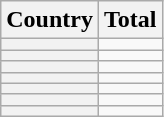<table class="sortable wikitable plainrowheaders">
<tr>
<th scope="col">Country</th>
<th scope="col">Total</th>
</tr>
<tr>
<th scope="row"></th>
<td align="center"></td>
</tr>
<tr>
<th scope="row"></th>
<td align="center"></td>
</tr>
<tr>
<th scope="row"></th>
<td align="center"></td>
</tr>
<tr>
<th scope="row"></th>
<td align="center"></td>
</tr>
<tr>
<th scope="row"></th>
<td align="center"></td>
</tr>
<tr>
<th scope="row"></th>
<td align="center"></td>
</tr>
<tr>
<th scope="row"></th>
<td align="center"></td>
</tr>
</table>
